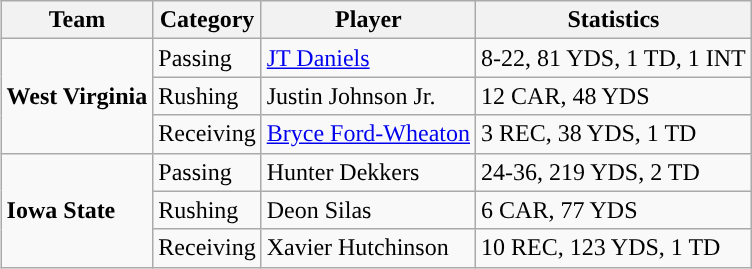<table class="wikitable" style="float: right;">
<tr>
<th>Team</th>
<th>Category</th>
<th>Player</th>
<th>Statistics</th>
</tr>
<tr>
<td rowspan=3><strong>West Virginia</strong></td>
<td>Passing</td>
<td><a href='#'>JT Daniels</a></td>
<td>8-22, 81 YDS, 1 TD, 1 INT</td>
</tr>
<tr>
<td>Rushing</td>
<td>Justin Johnson Jr.</td>
<td>12 CAR, 48 YDS</td>
</tr>
<tr>
<td>Receiving</td>
<td><a href='#'>Bryce Ford-Wheaton</a></td>
<td>3 REC, 38 YDS, 1 TD</td>
</tr>
<tr>
<td rowspan=3><strong>Iowa State</strong></td>
<td>Passing</td>
<td>Hunter Dekkers</td>
<td>24-36, 219 YDS, 2 TD</td>
</tr>
<tr>
<td>Rushing</td>
<td>Deon Silas</td>
<td>6 CAR, 77 YDS</td>
</tr>
<tr>
<td>Receiving</td>
<td>Xavier Hutchinson</td>
<td>10 REC, 123 YDS, 1 TD</td>
</tr>
</table>
